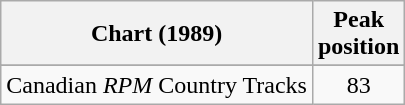<table class="wikitable sortable">
<tr>
<th align="left">Chart (1989)</th>
<th align="center">Peak<br>position</th>
</tr>
<tr>
</tr>
<tr>
<td align="left">Canadian <em>RPM</em> Country Tracks</td>
<td align="center">83</td>
</tr>
</table>
